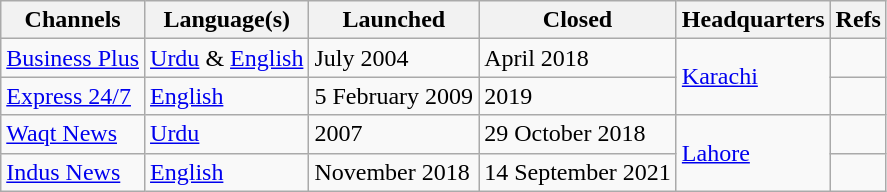<table class="wikitable">
<tr>
<th>Channels</th>
<th>Language(s)</th>
<th>Launched</th>
<th>Closed</th>
<th>Headquarters</th>
<th>Refs</th>
</tr>
<tr>
<td><a href='#'>Business Plus</a></td>
<td><a href='#'>Urdu</a> & <a href='#'>English</a></td>
<td>July 2004</td>
<td>April 2018</td>
<td rowspan="2"><a href='#'>Karachi</a></td>
<td></td>
</tr>
<tr>
<td><a href='#'>Express 24/7</a></td>
<td><a href='#'>English</a></td>
<td>5 February 2009</td>
<td>2019</td>
<td></td>
</tr>
<tr>
<td><a href='#'>Waqt News</a></td>
<td><a href='#'>Urdu</a></td>
<td>2007</td>
<td>29 October 2018</td>
<td rowspan="2"><a href='#'>Lahore</a></td>
<td></td>
</tr>
<tr>
<td><a href='#'>Indus News</a></td>
<td><a href='#'>English</a></td>
<td>November 2018</td>
<td>14 September 2021</td>
<td></td>
</tr>
</table>
